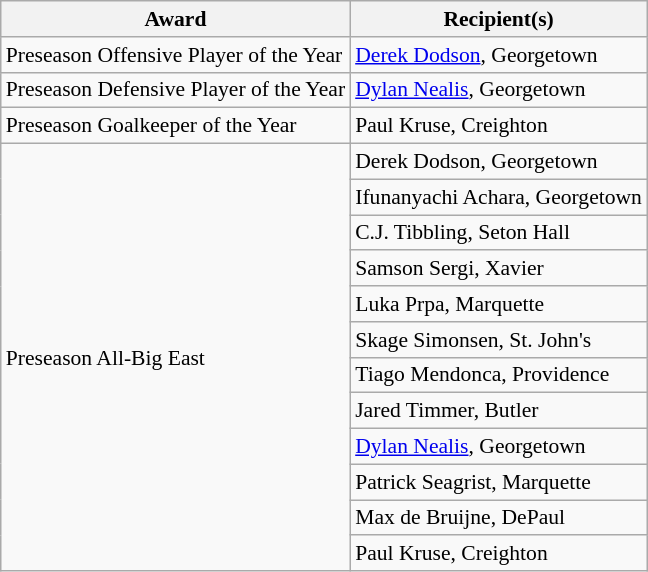<table class="wikitable" style="white-space:nowrap; font-size:90%;">
<tr>
<th>Award</th>
<th>Recipient(s)</th>
</tr>
<tr>
<td>Preseason Offensive Player of the Year</td>
<td><a href='#'>Derek Dodson</a>, Georgetown</td>
</tr>
<tr>
<td>Preseason Defensive Player of the Year</td>
<td><a href='#'>Dylan Nealis</a>, Georgetown</td>
</tr>
<tr>
<td>Preseason Goalkeeper of the Year</td>
<td>Paul Kruse, Creighton</td>
</tr>
<tr>
<td rowspan="12">Preseason All-Big East</td>
<td>Derek Dodson, Georgetown</td>
</tr>
<tr>
<td>Ifunanyachi Achara, Georgetown</td>
</tr>
<tr>
<td>C.J. Tibbling, Seton Hall</td>
</tr>
<tr>
<td>Samson Sergi, Xavier</td>
</tr>
<tr>
<td>Luka Prpa, Marquette</td>
</tr>
<tr>
<td>Skage Simonsen, St. John's</td>
</tr>
<tr>
<td>Tiago Mendonca, Providence</td>
</tr>
<tr>
<td>Jared Timmer, Butler</td>
</tr>
<tr>
<td><a href='#'>Dylan Nealis</a>, Georgetown</td>
</tr>
<tr>
<td>Patrick Seagrist, Marquette</td>
</tr>
<tr>
<td>Max de Bruijne, DePaul</td>
</tr>
<tr>
<td>Paul Kruse, Creighton</td>
</tr>
</table>
